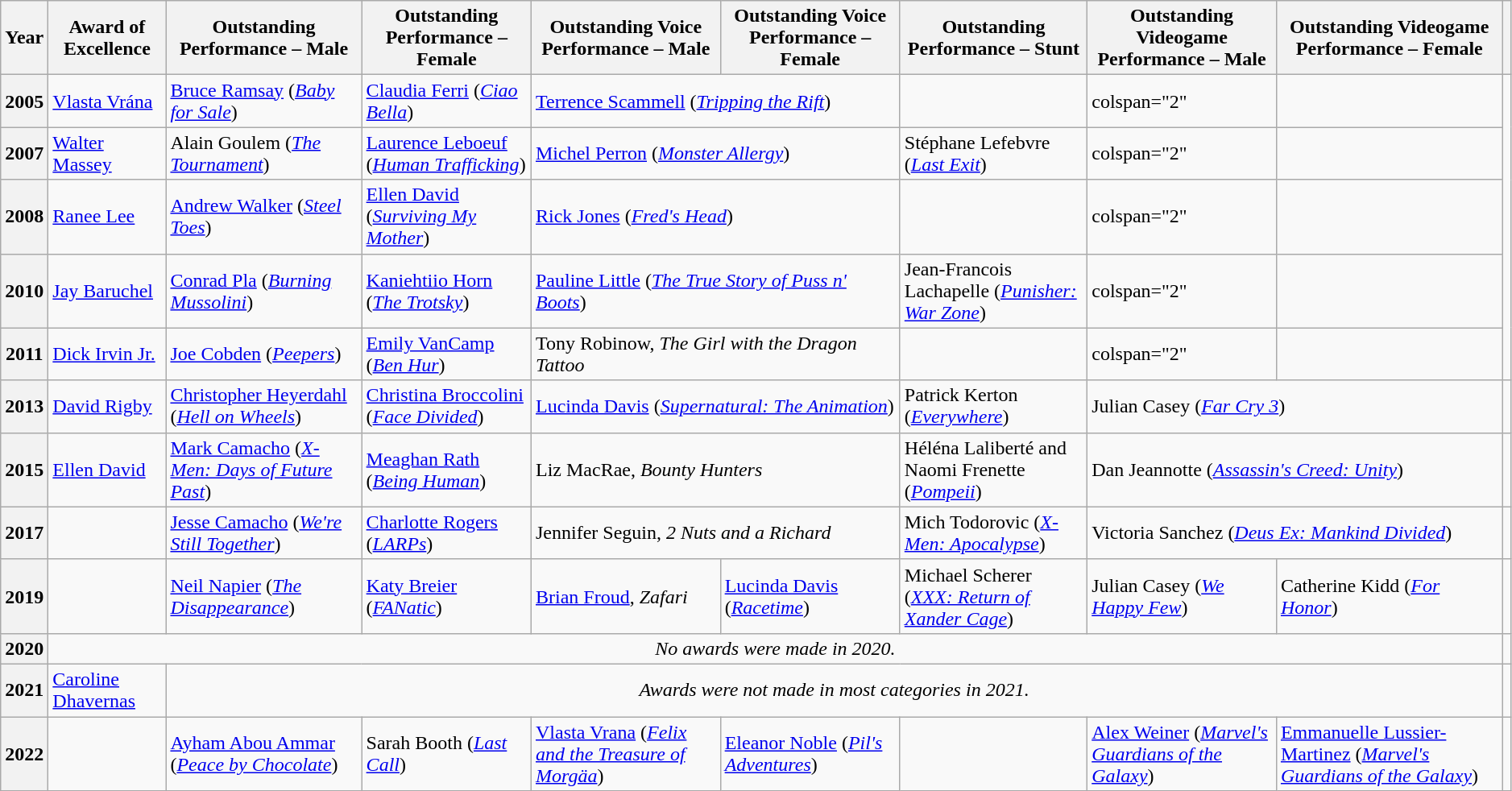<table class="wikitable plainrowheaders" style="width:99%;">
<tr>
<th scope="col">Year</th>
<th scope="col">Award of Excellence</th>
<th scope="col">Outstanding Performance – Male</th>
<th scope="col">Outstanding Performance – Female</th>
<th scope="col">Outstanding Voice Performance – Male</th>
<th scope="col">Outstanding Voice Performance – Female</th>
<th scope="col">Outstanding Performance – Stunt</th>
<th scope="col">Outstanding Videogame Performance – Male</th>
<th scope="col">Outstanding Videogame Performance – Female</th>
<th scope="col"></th>
</tr>
<tr>
<th scope="row">2005</th>
<td><a href='#'>Vlasta Vrána</a></td>
<td><a href='#'>Bruce Ramsay</a> (<em><a href='#'>Baby for Sale</a></em>)</td>
<td><a href='#'>Claudia Ferri</a> (<em><a href='#'>Ciao Bella</a></em>)</td>
<td colspan="2"><a href='#'>Terrence Scammell</a> (<em><a href='#'>Tripping the Rift</a></em>)</td>
<td></td>
<td>colspan="2" </td>
<td style="text-align:center;"></td>
</tr>
<tr>
<th scope="row">2007</th>
<td><a href='#'>Walter Massey</a></td>
<td>Alain Goulem (<em><a href='#'>The Tournament</a></em>)</td>
<td><a href='#'>Laurence Leboeuf</a> (<em><a href='#'>Human Trafficking</a></em>)</td>
<td colspan="2"><a href='#'>Michel Perron</a> (<em><a href='#'>Monster Allergy</a></em>)</td>
<td>Stéphane Lefebvre (<em><a href='#'>Last Exit</a></em>)</td>
<td>colspan="2" </td>
<td style="text-align:center;"></td>
</tr>
<tr>
<th scope="row">2008</th>
<td><a href='#'>Ranee Lee</a></td>
<td><a href='#'>Andrew Walker</a> (<em><a href='#'>Steel Toes</a></em>)</td>
<td><a href='#'>Ellen David</a> (<em><a href='#'>Surviving My Mother</a></em>)</td>
<td colspan="2"><a href='#'>Rick Jones</a> (<em><a href='#'>Fred's Head</a></em>)</td>
<td></td>
<td>colspan="2" </td>
<td style="text-align:center;"></td>
</tr>
<tr>
<th scope="row">2010</th>
<td><a href='#'>Jay Baruchel</a></td>
<td><a href='#'>Conrad Pla</a> (<em><a href='#'>Burning Mussolini</a></em>)</td>
<td><a href='#'>Kaniehtiio Horn</a> (<em><a href='#'>The Trotsky</a></em>)</td>
<td colspan="2"><a href='#'>Pauline Little</a> (<em><a href='#'>The True Story of Puss n' Boots</a></em>)</td>
<td>Jean-Francois Lachapelle (<em><a href='#'>Punisher: War Zone</a></em>)</td>
<td>colspan="2" </td>
<td style="text-align:center;"></td>
</tr>
<tr>
<th scope="row">2011</th>
<td><a href='#'>Dick Irvin Jr.</a></td>
<td><a href='#'>Joe Cobden</a> (<em><a href='#'>Peepers</a></em>)</td>
<td><a href='#'>Emily VanCamp</a> (<em><a href='#'>Ben Hur</a></em>)</td>
<td colspan="2">Tony Robinow, <em>The Girl with the Dragon Tattoo</em></td>
<td></td>
<td>colspan="2" </td>
<td style="text-align:center;"></td>
</tr>
<tr>
<th scope="row">2013</th>
<td><a href='#'>David Rigby</a></td>
<td><a href='#'>Christopher Heyerdahl</a> (<em><a href='#'>Hell on Wheels</a></em>)</td>
<td><a href='#'>Christina Broccolini</a> (<em><a href='#'>Face Divided</a></em>)</td>
<td colspan="2"><a href='#'>Lucinda Davis</a> (<em><a href='#'>Supernatural: The Animation</a></em>)</td>
<td>Patrick Kerton (<em><a href='#'>Everywhere</a></em>)</td>
<td colspan="2">Julian Casey (<em><a href='#'>Far Cry 3</a></em>)</td>
<td style="text-align:center;"></td>
</tr>
<tr>
<th scope="row">2015</th>
<td><a href='#'>Ellen David</a></td>
<td><a href='#'>Mark Camacho</a> (<em><a href='#'>X-Men: Days of Future Past</a></em>)</td>
<td><a href='#'>Meaghan Rath</a> (<em><a href='#'>Being Human</a></em>)</td>
<td colspan="2">Liz MacRae, <em>Bounty Hunters</em></td>
<td>Héléna Laliberté and Naomi Frenette (<em><a href='#'>Pompeii</a></em>)</td>
<td colspan="2">Dan Jeannotte (<em><a href='#'>Assassin's Creed: Unity</a></em>)</td>
<td style="text-align:center;"></td>
</tr>
<tr>
<th scope="row">2017</th>
<td></td>
<td><a href='#'>Jesse Camacho</a> (<em><a href='#'>We're Still Together</a></em>)</td>
<td><a href='#'>Charlotte Rogers</a> (<em><a href='#'>LARPs</a></em>)</td>
<td colspan="2">Jennifer Seguin, <em>2 Nuts and a Richard</em></td>
<td>Mich Todorovic (<em><a href='#'>X-Men: Apocalypse</a></em>)</td>
<td colspan="2">Victoria Sanchez (<em><a href='#'>Deus Ex: Mankind Divided</a></em>)</td>
<td style="text-align:center;"></td>
</tr>
<tr>
<th scope="row">2019</th>
<td></td>
<td><a href='#'>Neil Napier</a> (<em><a href='#'>The Disappearance</a></em>)</td>
<td><a href='#'>Katy Breier</a> (<em><a href='#'>FANatic</a></em>)</td>
<td><a href='#'>Brian Froud</a>, <em>Zafari</em></td>
<td><a href='#'>Lucinda Davis</a> (<em><a href='#'>Racetime</a></em>)</td>
<td>Michael Scherer (<em><a href='#'>XXX: Return of Xander Cage</a></em>)</td>
<td>Julian Casey (<em><a href='#'>We Happy Few</a></em>)</td>
<td>Catherine Kidd (<em><a href='#'>For Honor</a></em>)</td>
<td style="text-align:center;"></td>
</tr>
<tr>
<th scope="row">2020</th>
<td colspan="8" style="text-align:center;"><em>No awards were made in 2020.</em></td>
<td></td>
</tr>
<tr>
<th scope="row">2021</th>
<td><a href='#'>Caroline Dhavernas</a></td>
<td colspan="7" style="text-align:center;"><em>Awards were not made in most categories in 2021.</em></td>
<td></td>
</tr>
<tr>
<th scope="row">2022</th>
<td></td>
<td><a href='#'>Ayham Abou Ammar</a> (<em><a href='#'>Peace by Chocolate</a></em>)</td>
<td>Sarah Booth (<em><a href='#'>Last Call</a></em>)</td>
<td><a href='#'>Vlasta Vrana</a> (<em><a href='#'>Felix and the Treasure of Morgäa</a></em>)</td>
<td><a href='#'>Eleanor Noble</a> (<em><a href='#'>Pil's Adventures</a></em>)</td>
<td></td>
<td><a href='#'>Alex Weiner</a> (<em><a href='#'>Marvel's Guardians of the Galaxy</a></em>)</td>
<td><a href='#'>Emmanuelle Lussier-Martinez</a> (<em><a href='#'>Marvel's Guardians of the Galaxy</a></em>)</td>
<td></td>
</tr>
</table>
